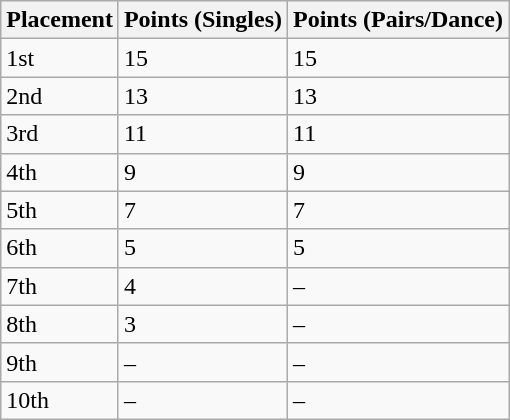<table class="wikitable">
<tr>
<th>Placement</th>
<th>Points (Singles)</th>
<th>Points (Pairs/Dance)</th>
</tr>
<tr>
<td>1st</td>
<td>15</td>
<td>15</td>
</tr>
<tr>
<td>2nd</td>
<td>13</td>
<td>13</td>
</tr>
<tr>
<td>3rd</td>
<td>11</td>
<td>11</td>
</tr>
<tr>
<td>4th</td>
<td>9</td>
<td>9</td>
</tr>
<tr>
<td>5th</td>
<td>7</td>
<td>7</td>
</tr>
<tr>
<td>6th</td>
<td>5</td>
<td>5</td>
</tr>
<tr>
<td>7th</td>
<td>4</td>
<td>–</td>
</tr>
<tr>
<td>8th</td>
<td>3</td>
<td>–</td>
</tr>
<tr>
<td>9th</td>
<td>–</td>
<td>–</td>
</tr>
<tr>
<td>10th</td>
<td>–</td>
<td>–</td>
</tr>
</table>
